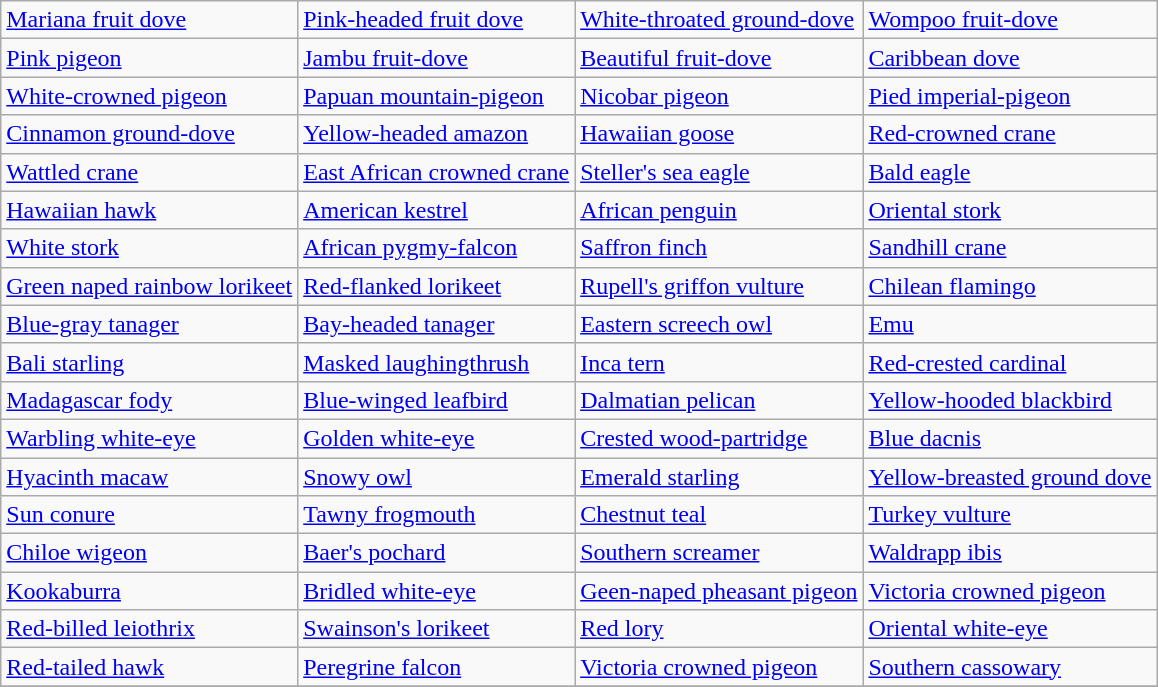<table class="wikitable">
<tr>
<td><a href='#'>Mariana fruit dove</a></td>
<td><a href='#'>Pink-headed fruit dove</a></td>
<td><a href='#'>White-throated ground-dove</a></td>
<td><a href='#'>Wompoo fruit-dove</a></td>
</tr>
<tr>
<td><a href='#'>Pink pigeon</a></td>
<td><a href='#'>Jambu fruit-dove</a></td>
<td><a href='#'>Beautiful fruit-dove</a></td>
<td><a href='#'>Caribbean dove</a></td>
</tr>
<tr>
<td><a href='#'>White-crowned pigeon</a></td>
<td><a href='#'>Papuan mountain-pigeon</a></td>
<td><a href='#'>Nicobar pigeon</a></td>
<td><a href='#'>Pied imperial-pigeon</a></td>
</tr>
<tr>
<td><a href='#'>Cinnamon ground-dove</a></td>
<td><a href='#'>Yellow-headed amazon</a></td>
<td><a href='#'>Hawaiian goose</a></td>
<td><a href='#'>Red-crowned crane</a></td>
</tr>
<tr>
<td><a href='#'>Wattled crane</a></td>
<td><a href='#'>East African crowned crane</a></td>
<td><a href='#'>Steller's sea eagle</a></td>
<td><a href='#'>Bald eagle</a></td>
</tr>
<tr>
<td><a href='#'>Hawaiian hawk</a></td>
<td><a href='#'>American kestrel</a></td>
<td><a href='#'>African penguin</a></td>
<td><a href='#'>Oriental stork</a></td>
</tr>
<tr>
<td><a href='#'>White stork</a></td>
<td><a href='#'>African pygmy-falcon</a></td>
<td><a href='#'>Saffron finch</a></td>
<td><a href='#'>Sandhill crane</a></td>
</tr>
<tr>
<td><a href='#'>Green naped rainbow lorikeet</a></td>
<td><a href='#'>Red-flanked lorikeet</a></td>
<td><a href='#'>Rupell's griffon vulture</a></td>
<td><a href='#'>Chilean flamingo</a></td>
</tr>
<tr>
<td><a href='#'>Blue-gray tanager</a></td>
<td><a href='#'>Bay-headed tanager</a></td>
<td><a href='#'>Eastern screech owl</a></td>
<td><a href='#'>Emu</a></td>
</tr>
<tr>
<td><a href='#'>Bali starling</a></td>
<td><a href='#'>Masked laughingthrush</a></td>
<td><a href='#'>Inca tern</a></td>
<td><a href='#'>Red-crested cardinal</a></td>
</tr>
<tr>
<td><a href='#'>Madagascar fody</a></td>
<td><a href='#'>Blue-winged leafbird</a></td>
<td><a href='#'>Dalmatian pelican</a></td>
<td><a href='#'>Yellow-hooded blackbird</a></td>
</tr>
<tr>
<td><a href='#'>Warbling white-eye</a></td>
<td><a href='#'>Golden white-eye</a></td>
<td><a href='#'>Crested wood-partridge</a></td>
<td><a href='#'>Blue dacnis</a></td>
</tr>
<tr>
<td><a href='#'>Hyacinth macaw</a></td>
<td><a href='#'>Snowy owl</a></td>
<td><a href='#'>Emerald starling</a></td>
<td><a href='#'>Yellow-breasted ground dove</a></td>
</tr>
<tr>
<td><a href='#'>Sun conure</a></td>
<td><a href='#'>Tawny frogmouth</a></td>
<td><a href='#'>Chestnut teal</a></td>
<td><a href='#'>Turkey vulture</a></td>
</tr>
<tr>
<td><a href='#'>Chiloe wigeon</a></td>
<td><a href='#'>Baer's pochard</a></td>
<td><a href='#'>Southern screamer</a></td>
<td><a href='#'>Waldrapp ibis</a></td>
</tr>
<tr>
<td><a href='#'>Kookaburra</a></td>
<td><a href='#'>Bridled white-eye</a></td>
<td><a href='#'>Geen-naped pheasant pigeon</a></td>
<td><a href='#'>Victoria crowned pigeon</a></td>
</tr>
<tr>
<td><a href='#'>Red-billed leiothrix</a></td>
<td><a href='#'>Swainson's lorikeet</a></td>
<td><a href='#'>Red lory</a></td>
<td><a href='#'>Oriental white-eye</a></td>
</tr>
<tr>
<td><a href='#'>Red-tailed hawk</a></td>
<td><a href='#'>Peregrine falcon</a></td>
<td><a href='#'>Victoria crowned pigeon</a></td>
<td><a href='#'>Southern cassowary</a></td>
</tr>
<tr>
</tr>
</table>
